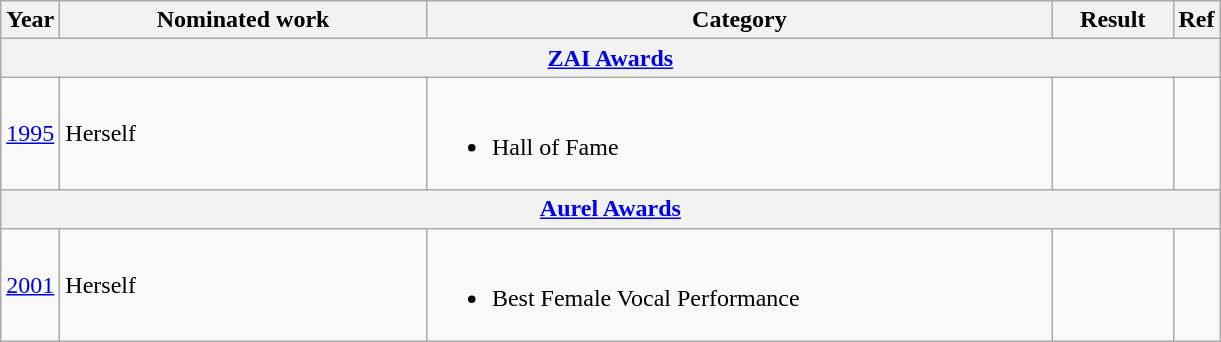<table class="wikitable">
<tr>
<th style="width:10px;">Year</th>
<th style="width:237px;">Nominated work</th>
<th style="width:410px;">Category</th>
<th style="width:73px;">Result</th>
<th>Ref</th>
</tr>
<tr>
<th colspan=5><a href='#'>ZAI Awards</a></th>
</tr>
<tr>
<td><a href='#'>1995</a></td>
<td>Herself</td>
<td><br><ul><li>Hall of Fame</li></ul></td>
<td></td>
<td align=center></td>
</tr>
<tr>
<th colspan=5><a href='#'>Aurel Awards</a></th>
</tr>
<tr>
<td><a href='#'>2001</a></td>
<td>Herself</td>
<td><br><ul><li>Best Female Vocal Performance</li></ul></td>
<td></td>
<td align=center></td>
</tr>
</table>
